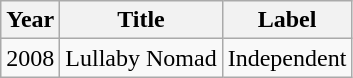<table class="wikitable">
<tr>
<th>Year</th>
<th>Title</th>
<th>Label</th>
</tr>
<tr>
<td>2008</td>
<td>Lullaby Nomad</td>
<td>Independent</td>
</tr>
</table>
